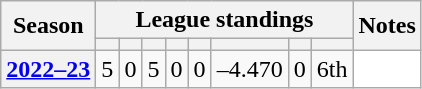<table class="wikitable sortable">
<tr>
<th scope="col" rowspan="2">Season</th>
<th scope="col" colspan="8">League standings</th>
<th scope="col" rowspan="2">Notes</th>
</tr>
<tr>
<th scope="col"></th>
<th scope="col"></th>
<th scope="col"></th>
<th scope="col"></th>
<th scope="col"></th>
<th scope="col"></th>
<th scope="col"></th>
<th scope="col"></th>
</tr>
<tr>
<th scope="row"><a href='#'>2022–23</a></th>
<td>5</td>
<td>0</td>
<td>5</td>
<td>0</td>
<td>0</td>
<td>–4.470</td>
<td>0</td>
<td>6th</td>
<td style="background: white;"></td>
</tr>
</table>
